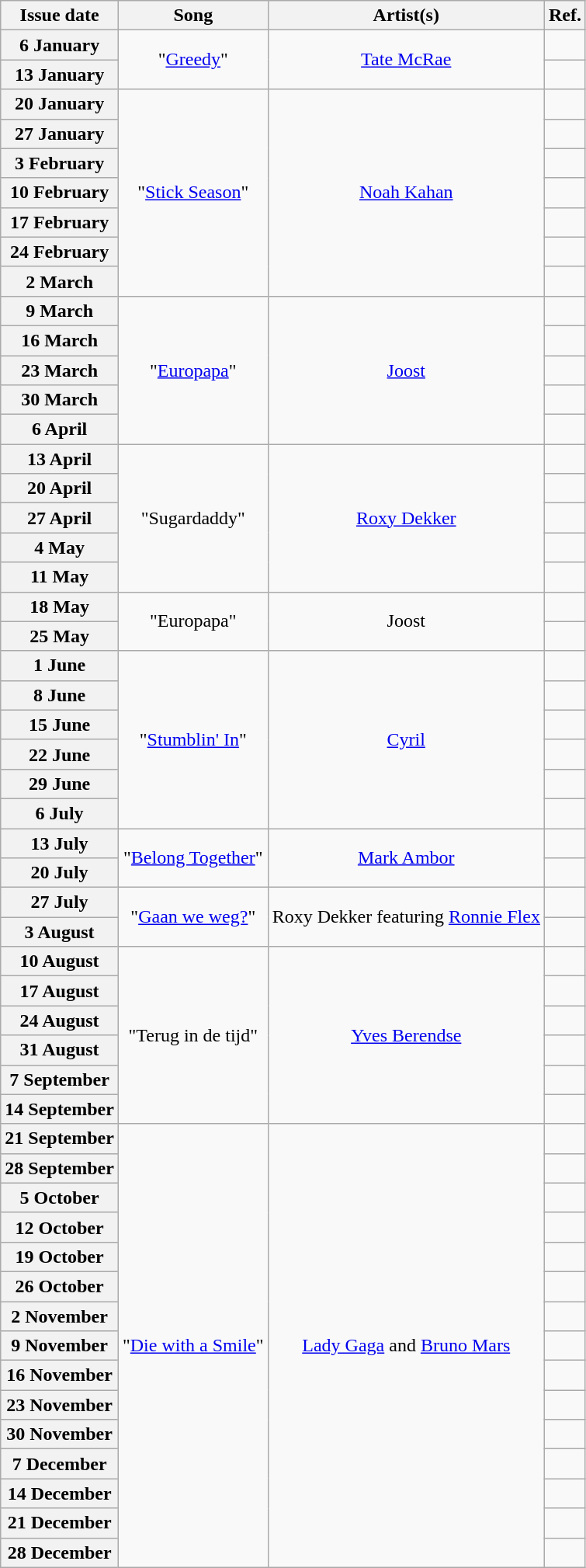<table class="wikitable plainrowheaders" style="text-align: center;">
<tr>
<th scope="col">Issue date</th>
<th scope="col">Song</th>
<th scope="col">Artist(s)</th>
<th scope="col">Ref.</th>
</tr>
<tr>
<th scope="row">6 January</th>
<td rowspan="2">"<a href='#'>Greedy</a>"</td>
<td rowspan="2"><a href='#'>Tate McRae</a></td>
<td></td>
</tr>
<tr>
<th scope="row">13 January</th>
<td></td>
</tr>
<tr>
<th scope="row">20 January</th>
<td rowspan="7">"<a href='#'>Stick Season</a>"</td>
<td rowspan="7"><a href='#'>Noah Kahan</a></td>
<td></td>
</tr>
<tr>
<th scope="row">27 January</th>
<td></td>
</tr>
<tr>
<th scope="row">3 February</th>
<td></td>
</tr>
<tr>
<th scope="row">10 February</th>
<td></td>
</tr>
<tr>
<th scope="row">17 February</th>
<td></td>
</tr>
<tr>
<th scope="row">24 February</th>
<td></td>
</tr>
<tr>
<th scope="row">2 March</th>
<td></td>
</tr>
<tr>
<th scope="row">9 March</th>
<td rowspan="5">"<a href='#'>Europapa</a>"</td>
<td rowspan="5"><a href='#'>Joost</a></td>
<td></td>
</tr>
<tr>
<th scope="row">16 March</th>
<td></td>
</tr>
<tr>
<th scope="row">23 March</th>
<td></td>
</tr>
<tr>
<th scope="row">30 March</th>
<td></td>
</tr>
<tr>
<th scope="row">6 April</th>
<td></td>
</tr>
<tr>
<th scope="row">13 April</th>
<td rowspan="5">"Sugardaddy"</td>
<td rowspan="5"><a href='#'>Roxy Dekker</a></td>
<td></td>
</tr>
<tr>
<th scope="row">20 April</th>
<td></td>
</tr>
<tr>
<th scope="row">27 April</th>
<td></td>
</tr>
<tr>
<th scope="row">4 May</th>
<td></td>
</tr>
<tr>
<th scope="row">11 May</th>
<td></td>
</tr>
<tr>
<th scope="row">18 May</th>
<td rowspan="2">"Europapa"</td>
<td rowspan="2">Joost</td>
<td></td>
</tr>
<tr>
<th scope="row">25 May</th>
<td></td>
</tr>
<tr>
<th scope="row">1 June</th>
<td rowspan="6">"<a href='#'>Stumblin' In</a>"</td>
<td rowspan="6"><a href='#'>Cyril</a></td>
<td></td>
</tr>
<tr>
<th scope="row">8 June</th>
<td></td>
</tr>
<tr>
<th scope="row">15 June</th>
<td></td>
</tr>
<tr>
<th scope="row">22 June</th>
<td></td>
</tr>
<tr>
<th scope="row">29 June</th>
<td></td>
</tr>
<tr>
<th scope="row">6 July</th>
<td></td>
</tr>
<tr>
<th scope="row">13 July</th>
<td rowspan="2">"<a href='#'>Belong Together</a>"</td>
<td rowspan="2"><a href='#'>Mark Ambor</a></td>
<td></td>
</tr>
<tr>
<th scope="row">20 July</th>
<td></td>
</tr>
<tr>
<th scope="row">27 July</th>
<td rowspan="2">"<a href='#'>Gaan we weg?</a>"</td>
<td rowspan="2">Roxy Dekker featuring <a href='#'>Ronnie Flex</a></td>
<td></td>
</tr>
<tr>
<th scope="row">3 August</th>
<td></td>
</tr>
<tr>
<th scope="row">10 August</th>
<td rowspan="6">"Terug in de tijd"</td>
<td rowspan="6"><a href='#'>Yves Berendse</a></td>
<td></td>
</tr>
<tr>
<th scope="row">17 August</th>
<td></td>
</tr>
<tr>
<th scope="row">24 August</th>
<td></td>
</tr>
<tr>
<th scope="row">31 August</th>
<td></td>
</tr>
<tr>
<th scope="row">7 September</th>
<td></td>
</tr>
<tr>
<th scope="row">14 September</th>
<td></td>
</tr>
<tr>
<th scope="row">21 September</th>
<td rowspan="15">"<a href='#'>Die with a Smile</a>"</td>
<td rowspan="15"><a href='#'>Lady Gaga</a> and <a href='#'>Bruno Mars</a></td>
<td></td>
</tr>
<tr>
<th scope="row">28 September</th>
<td></td>
</tr>
<tr>
<th scope="row">5 October</th>
<td></td>
</tr>
<tr>
<th scope="row">12 October</th>
<td></td>
</tr>
<tr>
<th scope="row">19 October</th>
<td></td>
</tr>
<tr>
<th scope="row">26 October</th>
<td></td>
</tr>
<tr>
<th scope="row">2 November</th>
<td></td>
</tr>
<tr>
<th scope="row">9 November</th>
<td></td>
</tr>
<tr>
<th scope="row">16 November</th>
<td></td>
</tr>
<tr>
<th scope="row">23 November</th>
<td></td>
</tr>
<tr>
<th scope="row">30 November</th>
<td></td>
</tr>
<tr>
<th scope="row">7 December</th>
<td></td>
</tr>
<tr>
<th scope="row">14 December</th>
<td></td>
</tr>
<tr>
<th scope="row">21 December</th>
<td></td>
</tr>
<tr>
<th scope="row">28 December</th>
<td></td>
</tr>
</table>
